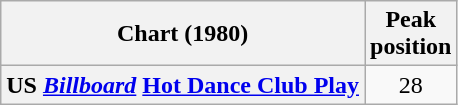<table class="wikitable plainrowheaders" style="text-align:center">
<tr>
<th scope="col">Chart (1980)</th>
<th scope="col">Peak<br>position</th>
</tr>
<tr>
<th scope="row">US <em><a href='#'>Billboard</a></em> <a href='#'>Hot Dance Club Play</a></th>
<td>28</td>
</tr>
</table>
